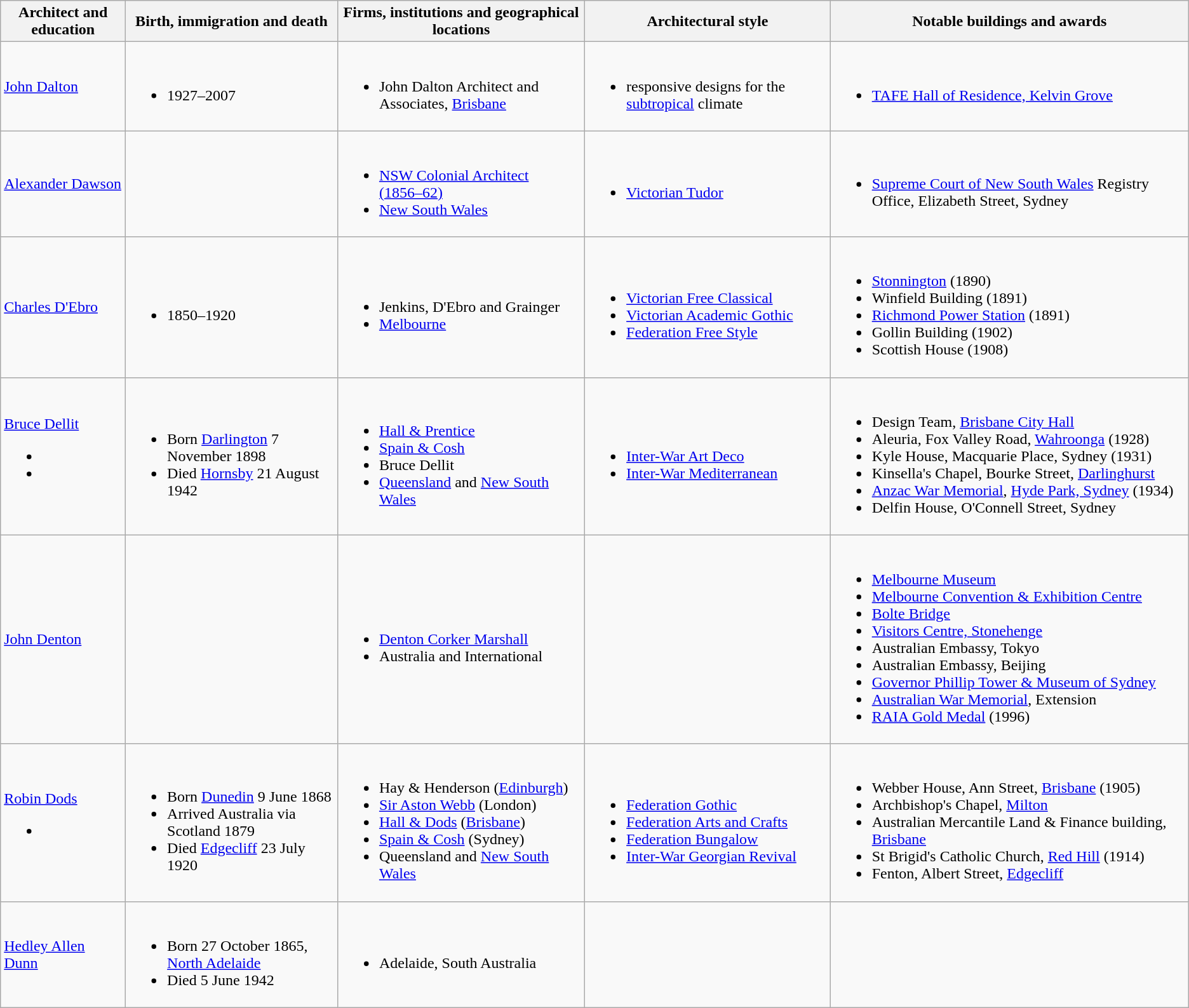<table class="wikitable">
<tr style="background:#efefef;">
<th>Architect and education</th>
<th>Birth, immigration and death</th>
<th>Firms, institutions and geographical locations</th>
<th>Architectural style</th>
<th>Notable buildings and awards</th>
</tr>
<tr>
<td><a href='#'>John Dalton</a></td>
<td><br><ul><li>1927–2007</li></ul></td>
<td><br><ul><li>John Dalton Architect and Associates, <a href='#'>Brisbane</a></li></ul></td>
<td><br><ul><li>responsive designs for the <a href='#'>subtropical</a> climate</li></ul></td>
<td><br><ul><li><a href='#'>TAFE Hall of Residence, Kelvin Grove</a></li></ul></td>
</tr>
<tr>
<td><a href='#'>Alexander Dawson</a></td>
<td></td>
<td><br><ul><li><a href='#'>NSW Colonial Architect<br>(1856–62)</a></li><li><a href='#'>New South Wales</a></li></ul></td>
<td><br><ul><li><a href='#'>Victorian Tudor</a></li></ul></td>
<td><br><ul><li><a href='#'>Supreme Court of New South Wales</a> Registry Office, Elizabeth Street, Sydney</li></ul></td>
</tr>
<tr>
<td><a href='#'>Charles D'Ebro</a></td>
<td><br><ul><li>1850–1920</li></ul></td>
<td><br><ul><li>Jenkins, D'Ebro and Grainger</li><li><a href='#'>Melbourne</a></li></ul></td>
<td><br><ul><li><a href='#'>Victorian Free Classical</a></li><li><a href='#'>Victorian Academic Gothic</a></li><li><a href='#'>Federation Free Style</a></li></ul></td>
<td><br><ul><li><a href='#'>Stonnington</a> (1890)</li><li>Winfield Building (1891)</li><li><a href='#'>Richmond Power Station</a> (1891)</li><li>Gollin Building (1902)</li><li>Scottish House (1908)</li></ul></td>
</tr>
<tr>
<td><a href='#'>Bruce Dellit</a><br><ul><li></li><li></li></ul></td>
<td><br><ul><li>Born <a href='#'>Darlington</a> 7 November 1898</li><li>Died <a href='#'>Hornsby</a> 21 August 1942</li></ul></td>
<td><br><ul><li><a href='#'>Hall & Prentice</a></li><li><a href='#'>Spain & Cosh</a></li><li>Bruce Dellit</li><li><a href='#'>Queensland</a> and <a href='#'>New South Wales</a></li></ul></td>
<td><br><ul><li><a href='#'>Inter-War Art Deco</a></li><li><a href='#'>Inter-War Mediterranean</a></li></ul></td>
<td><br><ul><li>Design Team, <a href='#'>Brisbane City Hall</a></li><li>Aleuria, Fox Valley Road, <a href='#'>Wahroonga</a> (1928)</li><li>Kyle House, Macquarie Place, Sydney (1931)</li><li>Kinsella's Chapel, Bourke Street, <a href='#'>Darlinghurst</a></li><li><a href='#'>Anzac War Memorial</a>, <a href='#'>Hyde Park, Sydney</a> (1934)</li><li>Delfin House, O'Connell Street, Sydney</li></ul></td>
</tr>
<tr>
<td><a href='#'>John Denton</a></td>
<td></td>
<td><br><ul><li><a href='#'>Denton Corker Marshall</a></li><li>Australia and International</li></ul></td>
<td></td>
<td><br><ul><li><a href='#'>Melbourne Museum</a></li><li><a href='#'>Melbourne Convention & Exhibition Centre</a></li><li><a href='#'>Bolte Bridge</a></li><li><a href='#'>Visitors Centre, Stonehenge</a></li><li>Australian Embassy, Tokyo</li><li>Australian Embassy, Beijing</li><li><a href='#'>Governor Phillip Tower & Museum of Sydney</a></li><li><a href='#'>Australian War Memorial</a>, Extension</li><li><a href='#'>RAIA Gold Medal</a> (1996)</li></ul></td>
</tr>
<tr>
<td><a href='#'>Robin Dods</a><br><ul><li></li></ul></td>
<td><br><ul><li>Born <a href='#'>Dunedin</a> 9 June 1868</li><li>Arrived Australia via Scotland 1879</li><li>Died <a href='#'>Edgecliff</a> 23 July 1920</li></ul></td>
<td><br><ul><li>Hay & Henderson (<a href='#'>Edinburgh</a>)</li><li><a href='#'>Sir Aston Webb</a> (London)</li><li><a href='#'>Hall & Dods</a> (<a href='#'>Brisbane</a>)</li><li><a href='#'>Spain & Cosh</a> (Sydney)</li><li>Queensland and <a href='#'>New South Wales</a></li></ul></td>
<td><br><ul><li><a href='#'>Federation Gothic</a></li><li><a href='#'>Federation Arts and Crafts</a></li><li><a href='#'>Federation Bungalow</a></li><li><a href='#'>Inter-War Georgian Revival</a></li></ul></td>
<td><br><ul><li>Webber House, Ann Street, <a href='#'>Brisbane</a> (1905)</li><li>Archbishop's Chapel, <a href='#'>Milton</a></li><li>Australian Mercantile Land & Finance building, <a href='#'>Brisbane</a></li><li>St Brigid's Catholic Church, <a href='#'>Red Hill</a> (1914)</li><li>Fenton, Albert Street, <a href='#'>Edgecliff</a></li></ul></td>
</tr>
<tr>
<td><a href='#'>Hedley Allen Dunn</a></td>
<td><br><ul><li>Born 27 October 1865, <a href='#'>North Adelaide</a></li><li>Died 5 June 1942</li></ul></td>
<td><br><ul><li>Adelaide, South Australia</li></ul></td>
<td></td>
<td></td>
</tr>
</table>
